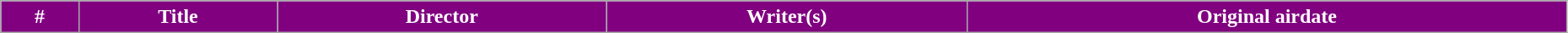<table class="wikitable plainrowheaders" style="width:98%;">
<tr style="color:white">
<th style="background-color: purple;">#</th>
<th style="background-color: purple;">Title</th>
<th style="background-color: purple;">Director</th>
<th style="background-color: purple;">Writer(s)</th>
<th style="background-color: purple;">Original airdate<br>




</th>
</tr>
</table>
